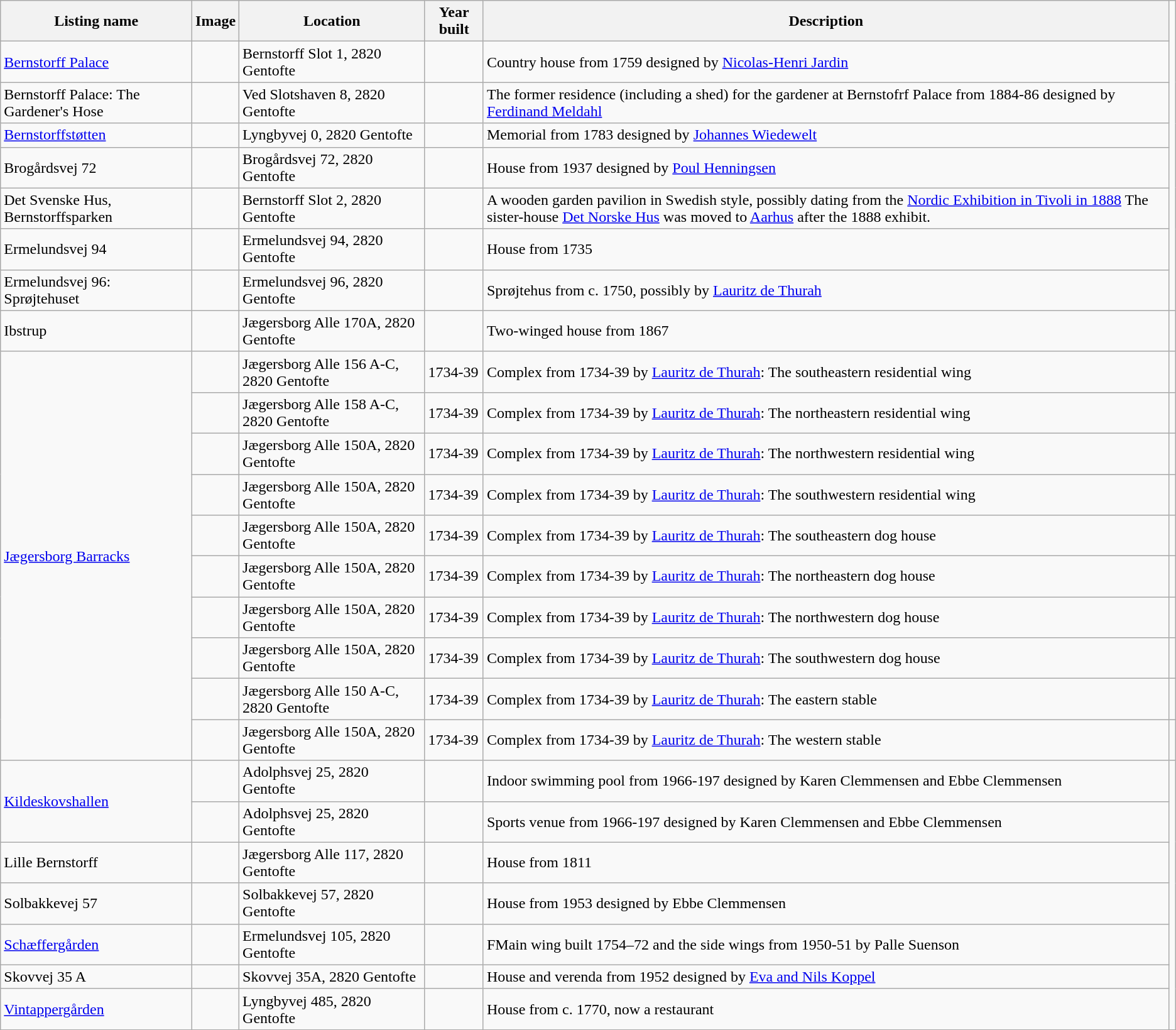<table class="wikitable sortable">
<tr>
<th>Listing name</th>
<th>Image</th>
<th>Location</th>
<th>Year built</th>
<th>Description</th>
</tr>
<tr>
<td><a href='#'>Bernstorff Palace</a></td>
<td></td>
<td>Bernstorff Slot 1, 2820 Gentofte</td>
<td></td>
<td>Country house from 1759 designed by <a href='#'>Nicolas-Henri Jardin</a></td>
</tr>
<tr>
<td>Bernstorff Palace: The Gardener's Hose</td>
<td></td>
<td>Ved Slotshaven 8, 2820 Gentofte</td>
<td></td>
<td>The former residence (including a shed) for the gardener at Bernstofrf Palace from 1884-86 designed by <a href='#'>Ferdinand Meldahl</a></td>
</tr>
<tr>
<td><a href='#'>Bernstorffstøtten</a></td>
<td></td>
<td>Lyngbyvej 0, 2820 Gentofte</td>
<td></td>
<td>Memorial from 1783 designed by <a href='#'>Johannes Wiedewelt</a></td>
</tr>
<tr>
<td>Brogårdsvej 72</td>
<td></td>
<td>Brogårdsvej 72, 2820 Gentofte</td>
<td></td>
<td>House from 1937 designed by <a href='#'>Poul Henningsen</a></td>
</tr>
<tr>
<td>Det Svenske Hus, Bernstorffsparken</td>
<td></td>
<td>Bernstorff Slot 2, 2820 Gentofte</td>
<td></td>
<td>A wooden garden pavilion in Swedish style, possibly dating from the <a href='#'>Nordic Exhibition in Tivoli in 1888</a> The sister-house <a href='#'>Det Norske Hus</a> was moved to <a href='#'>Aarhus</a> after the 1888 exhibit.</td>
</tr>
<tr>
<td>Ermelundsvej 94</td>
<td></td>
<td>Ermelundsvej 94, 2820 Gentofte</td>
<td></td>
<td>House from 1735</td>
</tr>
<tr>
<td>Ermelundsvej 96: Sprøjtehuset</td>
<td></td>
<td>Ermelundsvej 96, 2820 Gentofte</td>
<td></td>
<td>Sprøjtehus from c. 1750, possibly by <a href='#'>Lauritz de Thurah</a></td>
</tr>
<tr>
<td>Ibstrup</td>
<td></td>
<td>Jægersborg Alle 170A, 2820 Gentofte</td>
<td></td>
<td>Two-winged house from 1867</td>
<td></td>
</tr>
<tr>
<td rowspan="10"><a href='#'>Jægersborg Barracks</a></td>
<td></td>
<td>Jægersborg Alle 156 A-C, 2820 Gentofte</td>
<td>1734-39</td>
<td>Complex from 1734-39 by <a href='#'>Lauritz de Thurah</a>: The southeastern residential wing</td>
<td></td>
</tr>
<tr>
<td></td>
<td>Jægersborg Alle 158 A-C, 2820 Gentofte</td>
<td>1734-39</td>
<td>Complex from 1734-39 by <a href='#'>Lauritz de Thurah</a>: The northeastern residential wing</td>
<td></td>
</tr>
<tr>
<td></td>
<td>Jægersborg Alle 150A, 2820 Gentofte</td>
<td>1734-39</td>
<td>Complex from 1734-39 by <a href='#'>Lauritz de Thurah</a>: The northwestern residential wing</td>
<td></td>
</tr>
<tr>
<td></td>
<td>Jægersborg Alle 150A, 2820 Gentofte</td>
<td>1734-39</td>
<td>Complex from 1734-39 by <a href='#'>Lauritz de Thurah</a>: The southwestern residential wing</td>
<td></td>
</tr>
<tr>
<td></td>
<td>Jægersborg Alle 150A, 2820 Gentofte</td>
<td>1734-39</td>
<td>Complex from 1734-39 by <a href='#'>Lauritz de Thurah</a>: The southeastern dog house</td>
<td></td>
</tr>
<tr>
<td></td>
<td>Jægersborg Alle 150A, 2820 Gentofte</td>
<td>1734-39</td>
<td>Complex from 1734-39 by <a href='#'>Lauritz de Thurah</a>: The northeastern dog house</td>
<td></td>
</tr>
<tr>
<td></td>
<td>Jægersborg Alle 150A, 2820 Gentofte</td>
<td>1734-39</td>
<td>Complex from 1734-39 by <a href='#'>Lauritz de Thurah</a>: The northwestern dog house</td>
<td></td>
</tr>
<tr>
<td></td>
<td>Jægersborg Alle 150A, 2820 Gentofte</td>
<td>1734-39</td>
<td>Complex from 1734-39 by <a href='#'>Lauritz de Thurah</a>: The southwestern dog house</td>
<td></td>
</tr>
<tr>
<td></td>
<td>Jægersborg Alle 150 A-C, 2820 Gentofte</td>
<td>1734-39</td>
<td>Complex from 1734-39 by <a href='#'>Lauritz de Thurah</a>: The eastern stable</td>
<td></td>
</tr>
<tr>
<td></td>
<td>Jægersborg Alle 150A, 2820 Gentofte</td>
<td>1734-39</td>
<td>Complex from 1734-39 by <a href='#'>Lauritz de Thurah</a>: The western stable</td>
<td></td>
</tr>
<tr>
<td rowspan="2"><a href='#'>Kildeskovshallen</a></td>
<td></td>
<td>Adolphsvej 25, 2820 Gentofte</td>
<td></td>
<td>Indoor swimming pool from 1966-197 designed by Karen Clemmensen and Ebbe Clemmensen</td>
</tr>
<tr>
<td></td>
<td>Adolphsvej 25, 2820 Gentofte</td>
<td></td>
<td>Sports venue from 1966-197 designed by Karen Clemmensen and Ebbe Clemmensen</td>
</tr>
<tr>
<td>Lille Bernstorff</td>
<td></td>
<td>Jægersborg Alle 117, 2820 Gentofte</td>
<td></td>
<td>House from 1811</td>
</tr>
<tr>
<td>Solbakkevej 57</td>
<td></td>
<td>Solbakkevej 57, 2820 Gentofte</td>
<td></td>
<td>House from 1953 designed by Ebbe Clemmensen</td>
</tr>
<tr>
<td><a href='#'>Schæffergården</a></td>
<td></td>
<td>Ermelundsvej 105, 2820 Gentofte</td>
<td></td>
<td>FMain wing built 1754–72 and the side wings from 1950-51 by Palle Suenson</td>
</tr>
<tr>
<td>Skovvej 35 A</td>
<td></td>
<td>Skovvej 35A, 2820 Gentofte</td>
<td></td>
<td>House and verenda from 1952 designed by <a href='#'>Eva and Nils Koppel</a></td>
</tr>
<tr>
<td><a href='#'>Vintappergården</a></td>
<td></td>
<td>Lyngbyvej 485, 2820 Gentofte</td>
<td></td>
<td>House from c. 1770, now a restaurant</td>
</tr>
<tr>
</tr>
</table>
